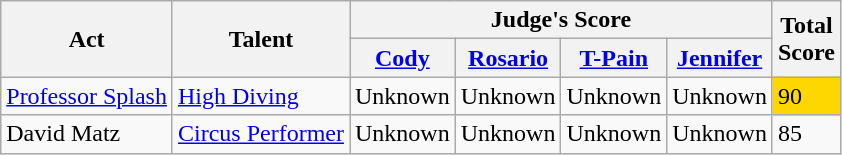<table class="wikitable">
<tr>
<th rowspan="2">Act</th>
<th rowspan="2">Talent</th>
<th colspan="4">Judge's Score</th>
<th rowspan="2">Total<br>Score</th>
</tr>
<tr>
<th><a href='#'>Cody</a></th>
<th><a href='#'>Rosario</a></th>
<th><a href='#'>T-Pain</a></th>
<th><a href='#'>Jennifer</a></th>
</tr>
<tr>
<td><a href='#'>Professor Splash</a></td>
<td><a href='#'>High Diving</a></td>
<td>Unknown</td>
<td>Unknown</td>
<td>Unknown</td>
<td>Unknown</td>
<td style="background:gold;">90</td>
</tr>
<tr>
<td>David Matz</td>
<td><a href='#'>Circus Performer</a></td>
<td>Unknown</td>
<td>Unknown</td>
<td>Unknown</td>
<td>Unknown</td>
<td>85</td>
</tr>
</table>
